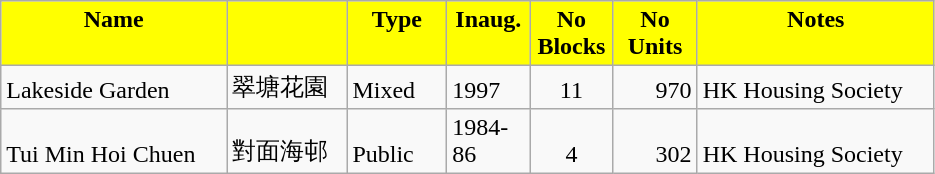<table class="wikitable">
<tr style="font-weight:bold;background-color:yellow" align="center" valign="top">
<td width="143.25" Height="12.75" align="center">Name</td>
<td width="72.75" align="center" valign="top"></td>
<td width="59.25" align="center" valign="top">Type</td>
<td width="48" align="center" valign="top">Inaug.</td>
<td width="48" align="center" valign="top">No Blocks</td>
<td width="48.75" align="center" valign="top">No Units</td>
<td width="150.75" align="center" valign="top">Notes</td>
</tr>
<tr valign="bottom">
<td Height="12.75">Lakeside Garden</td>
<td>翠塘花園</td>
<td>Mixed</td>
<td>1997</td>
<td align="center">11</td>
<td align="right">970</td>
<td>HK Housing Society</td>
</tr>
<tr valign="bottom">
<td Height="12.75">Tui Min Hoi Chuen</td>
<td>對面海邨</td>
<td>Public</td>
<td>1984-86</td>
<td align="center">4</td>
<td align="right">302</td>
<td>HK Housing Society</td>
</tr>
</table>
